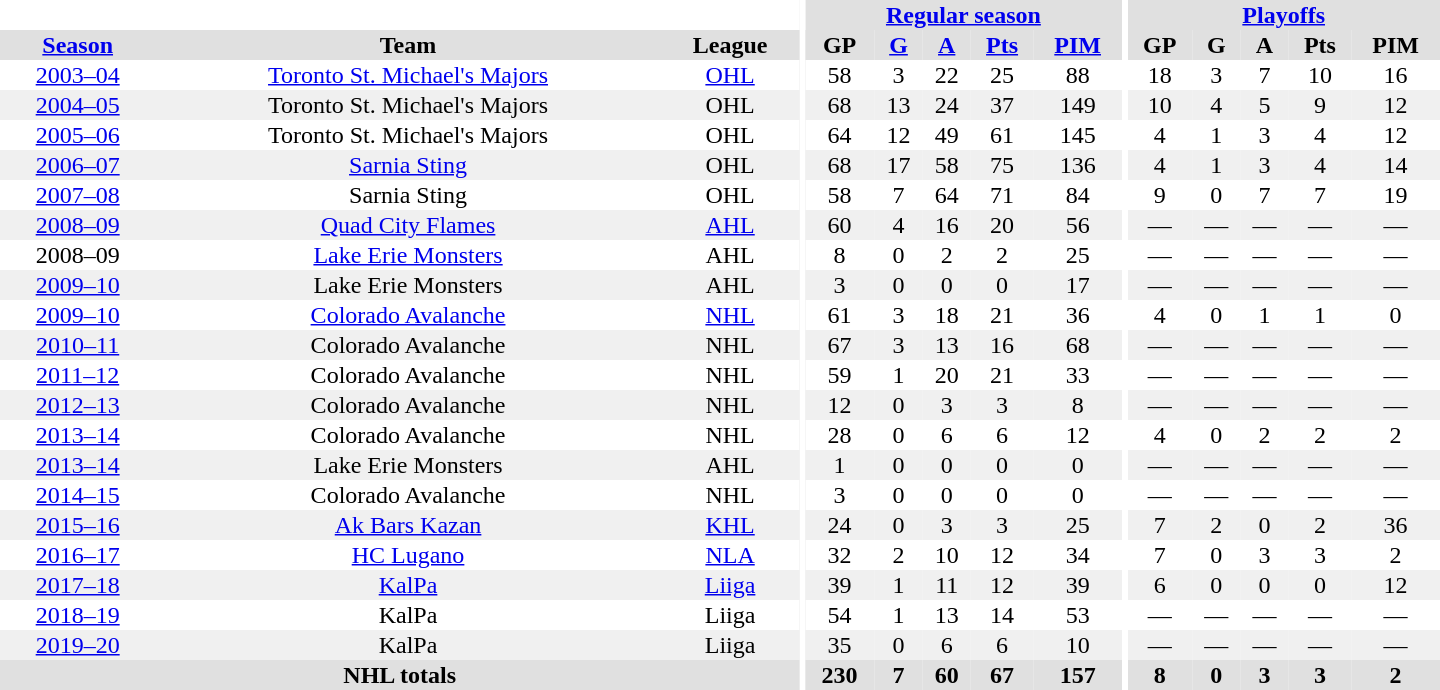<table border="0" cellpadding="1" cellspacing="0" style="text-align:center; width:60em">
<tr bgcolor="#e0e0e0">
<th colspan="3" bgcolor="#ffffff"></th>
<th rowspan="99" bgcolor="#ffffff"></th>
<th colspan="5"><a href='#'>Regular season</a></th>
<th rowspan="99" bgcolor="#ffffff"></th>
<th colspan="5"><a href='#'>Playoffs</a></th>
</tr>
<tr bgcolor="#e0e0e0">
<th><a href='#'>Season</a></th>
<th>Team</th>
<th>League</th>
<th>GP</th>
<th><a href='#'>G</a></th>
<th><a href='#'>A</a></th>
<th><a href='#'>Pts</a></th>
<th><a href='#'>PIM</a></th>
<th>GP</th>
<th>G</th>
<th>A</th>
<th>Pts</th>
<th>PIM</th>
</tr>
<tr ALIGN="center">
<td><a href='#'>2003–04</a></td>
<td><a href='#'>Toronto St. Michael's Majors</a></td>
<td><a href='#'>OHL</a></td>
<td>58</td>
<td>3</td>
<td>22</td>
<td>25</td>
<td>88</td>
<td>18</td>
<td>3</td>
<td>7</td>
<td>10</td>
<td>16</td>
</tr>
<tr ALIGN="center" bgcolor="#f0f0f0">
<td><a href='#'>2004–05</a></td>
<td>Toronto St. Michael's Majors</td>
<td>OHL</td>
<td>68</td>
<td>13</td>
<td>24</td>
<td>37</td>
<td>149</td>
<td>10</td>
<td>4</td>
<td>5</td>
<td>9</td>
<td>12</td>
</tr>
<tr ALIGN="center">
<td><a href='#'>2005–06</a></td>
<td>Toronto St. Michael's Majors</td>
<td>OHL</td>
<td>64</td>
<td>12</td>
<td>49</td>
<td>61</td>
<td>145</td>
<td>4</td>
<td>1</td>
<td>3</td>
<td>4</td>
<td>12</td>
</tr>
<tr ALIGN="center" bgcolor="#f0f0f0">
<td><a href='#'>2006–07</a></td>
<td><a href='#'>Sarnia Sting</a></td>
<td>OHL</td>
<td>68</td>
<td>17</td>
<td>58</td>
<td>75</td>
<td>136</td>
<td>4</td>
<td>1</td>
<td>3</td>
<td>4</td>
<td>14</td>
</tr>
<tr ALIGN="center">
<td><a href='#'>2007–08</a></td>
<td>Sarnia Sting</td>
<td>OHL</td>
<td>58</td>
<td>7</td>
<td>64</td>
<td>71</td>
<td>84</td>
<td>9</td>
<td>0</td>
<td>7</td>
<td>7</td>
<td>19</td>
</tr>
<tr ALIGN="center" bgcolor="#f0f0f0">
<td><a href='#'>2008–09</a></td>
<td><a href='#'>Quad City Flames</a></td>
<td><a href='#'>AHL</a></td>
<td>60</td>
<td>4</td>
<td>16</td>
<td>20</td>
<td>56</td>
<td>—</td>
<td>—</td>
<td>—</td>
<td>—</td>
<td>—</td>
</tr>
<tr ALIGN="center">
<td>2008–09</td>
<td><a href='#'>Lake Erie Monsters</a></td>
<td>AHL</td>
<td>8</td>
<td>0</td>
<td>2</td>
<td>2</td>
<td>25</td>
<td>—</td>
<td>—</td>
<td>—</td>
<td>—</td>
<td>—</td>
</tr>
<tr ALIGN="center"  bgcolor="#f0f0f0">
<td><a href='#'>2009–10</a></td>
<td>Lake Erie Monsters</td>
<td>AHL</td>
<td>3</td>
<td>0</td>
<td>0</td>
<td>0</td>
<td>17</td>
<td>—</td>
<td>—</td>
<td>—</td>
<td>—</td>
<td>—</td>
</tr>
<tr ALIGN="center">
<td><a href='#'>2009–10</a></td>
<td><a href='#'>Colorado Avalanche</a></td>
<td><a href='#'>NHL</a></td>
<td>61</td>
<td>3</td>
<td>18</td>
<td>21</td>
<td>36</td>
<td>4</td>
<td>0</td>
<td>1</td>
<td>1</td>
<td>0</td>
</tr>
<tr ALIGN="center"  bgcolor="#f0f0f0">
<td><a href='#'>2010–11</a></td>
<td>Colorado Avalanche</td>
<td>NHL</td>
<td>67</td>
<td>3</td>
<td>13</td>
<td>16</td>
<td>68</td>
<td>—</td>
<td>—</td>
<td>—</td>
<td>—</td>
<td>—</td>
</tr>
<tr ALIGN="center">
<td><a href='#'>2011–12</a></td>
<td>Colorado Avalanche</td>
<td>NHL</td>
<td>59</td>
<td>1</td>
<td>20</td>
<td>21</td>
<td>33</td>
<td>—</td>
<td>—</td>
<td>—</td>
<td>—</td>
<td>—</td>
</tr>
<tr ALIGN="center"  bgcolor="#f0f0f0">
<td><a href='#'>2012–13</a></td>
<td>Colorado Avalanche</td>
<td>NHL</td>
<td>12</td>
<td>0</td>
<td>3</td>
<td>3</td>
<td>8</td>
<td>—</td>
<td>—</td>
<td>—</td>
<td>—</td>
<td>—</td>
</tr>
<tr ALIGN="center">
<td><a href='#'>2013–14</a></td>
<td>Colorado Avalanche</td>
<td>NHL</td>
<td>28</td>
<td>0</td>
<td>6</td>
<td>6</td>
<td>12</td>
<td>4</td>
<td>0</td>
<td>2</td>
<td>2</td>
<td>2</td>
</tr>
<tr ALIGN="center"  bgcolor="#f0f0f0">
<td><a href='#'>2013–14</a></td>
<td>Lake Erie Monsters</td>
<td>AHL</td>
<td>1</td>
<td>0</td>
<td>0</td>
<td>0</td>
<td>0</td>
<td>—</td>
<td>—</td>
<td>—</td>
<td>—</td>
<td>—</td>
</tr>
<tr ALIGN="center">
<td><a href='#'>2014–15</a></td>
<td>Colorado Avalanche</td>
<td>NHL</td>
<td>3</td>
<td>0</td>
<td>0</td>
<td>0</td>
<td>0</td>
<td>—</td>
<td>—</td>
<td>—</td>
<td>—</td>
<td>—</td>
</tr>
<tr ALIGN="center"  bgcolor="#f0f0f0">
<td><a href='#'>2015–16</a></td>
<td><a href='#'>Ak Bars Kazan</a></td>
<td><a href='#'>KHL</a></td>
<td>24</td>
<td>0</td>
<td>3</td>
<td>3</td>
<td>25</td>
<td>7</td>
<td>2</td>
<td>0</td>
<td>2</td>
<td>36</td>
</tr>
<tr ALIGN="center">
<td><a href='#'>2016–17</a></td>
<td><a href='#'>HC Lugano</a></td>
<td><a href='#'>NLA</a></td>
<td>32</td>
<td>2</td>
<td>10</td>
<td>12</td>
<td>34</td>
<td>7</td>
<td>0</td>
<td>3</td>
<td>3</td>
<td>2</td>
</tr>
<tr ALIGN="center"  bgcolor="#f0f0f0">
<td><a href='#'>2017–18</a></td>
<td><a href='#'>KalPa</a></td>
<td><a href='#'>Liiga</a></td>
<td>39</td>
<td>1</td>
<td>11</td>
<td>12</td>
<td>39</td>
<td>6</td>
<td>0</td>
<td>0</td>
<td>0</td>
<td>12</td>
</tr>
<tr ALIGN="center">
<td><a href='#'>2018–19</a></td>
<td>KalPa</td>
<td>Liiga</td>
<td>54</td>
<td>1</td>
<td>13</td>
<td>14</td>
<td>53</td>
<td>—</td>
<td>—</td>
<td>—</td>
<td>—</td>
<td>—</td>
</tr>
<tr ALIGN="center"  bgcolor="#f0f0f0">
<td><a href='#'>2019–20</a></td>
<td>KalPa</td>
<td>Liiga</td>
<td>35</td>
<td>0</td>
<td>6</td>
<td>6</td>
<td>10</td>
<td>—</td>
<td>—</td>
<td>—</td>
<td>—</td>
<td>—</td>
</tr>
<tr bgcolor="#e0e0e0">
<th colspan="3">NHL totals</th>
<th>230</th>
<th>7</th>
<th>60</th>
<th>67</th>
<th>157</th>
<th>8</th>
<th>0</th>
<th>3</th>
<th>3</th>
<th>2</th>
</tr>
</table>
